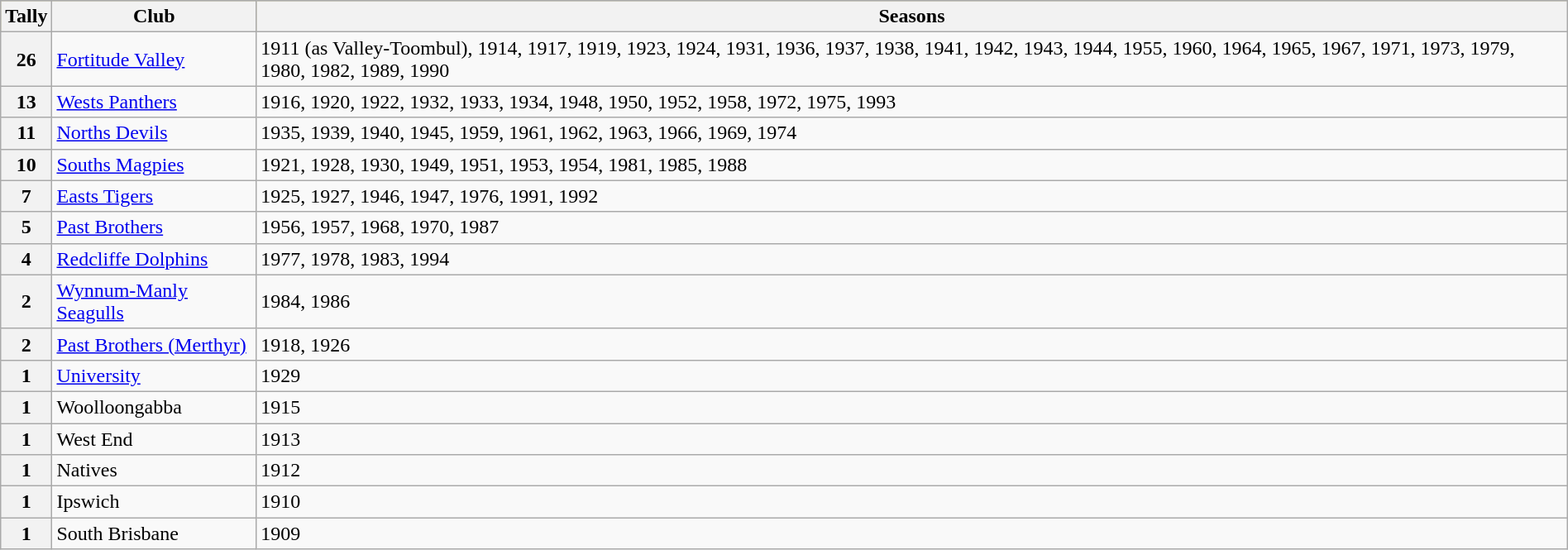<table class="wikitable" style="width:100%">
<tr style="background:#bdb76b;">
<th>Tally</th>
<th>Club</th>
<th>Seasons</th>
</tr>
<tr>
<th>26</th>
<td> <a href='#'>Fortitude Valley</a></td>
<td>1911 (as Valley-Toombul), 1914, 1917, 1919, 1923, 1924, 1931, 1936, 1937, 1938, 1941, 1942, 1943, 1944, 1955, 1960, 1964, 1965, 1967, 1971, 1973, 1979, 1980, 1982, 1989, 1990</td>
</tr>
<tr>
<th>13</th>
<td> <a href='#'>Wests Panthers</a></td>
<td>1916, 1920, 1922, 1932, 1933, 1934, 1948, 1950, 1952, 1958, 1972, 1975, 1993</td>
</tr>
<tr>
<th>11</th>
<td> <a href='#'>Norths Devils</a></td>
<td>1935, 1939, 1940, 1945, 1959, 1961, 1962, 1963, 1966, 1969, 1974</td>
</tr>
<tr>
<th>10</th>
<td> <a href='#'>Souths Magpies</a></td>
<td>1921, 1928, 1930, 1949, 1951, 1953, 1954, 1981, 1985, 1988</td>
</tr>
<tr>
<th>7</th>
<td> <a href='#'>Easts Tigers</a></td>
<td>1925, 1927, 1946, 1947, 1976, 1991, 1992</td>
</tr>
<tr>
<th>5</th>
<td> <a href='#'>Past Brothers</a></td>
<td>1956, 1957, 1968, 1970, 1987</td>
</tr>
<tr>
<th>4</th>
<td> <a href='#'>Redcliffe Dolphins</a></td>
<td>1977, 1978, 1983, 1994</td>
</tr>
<tr>
<th>2</th>
<td> <a href='#'>Wynnum-Manly Seagulls</a></td>
<td>1984, 1986</td>
</tr>
<tr>
<th>2</th>
<td> <a href='#'>Past Brothers (Merthyr)</a></td>
<td>1918, 1926</td>
</tr>
<tr>
<th>1</th>
<td> <a href='#'>University</a></td>
<td>1929</td>
</tr>
<tr>
<th>1</th>
<td>Woolloongabba</td>
<td>1915</td>
</tr>
<tr>
<th>1</th>
<td>West End</td>
<td>1913</td>
</tr>
<tr>
<th>1</th>
<td> Natives</td>
<td>1912</td>
</tr>
<tr>
<th>1</th>
<td>Ipswich</td>
<td>1910</td>
</tr>
<tr>
<th>1</th>
<td>South Brisbane</td>
<td>1909</td>
</tr>
</table>
